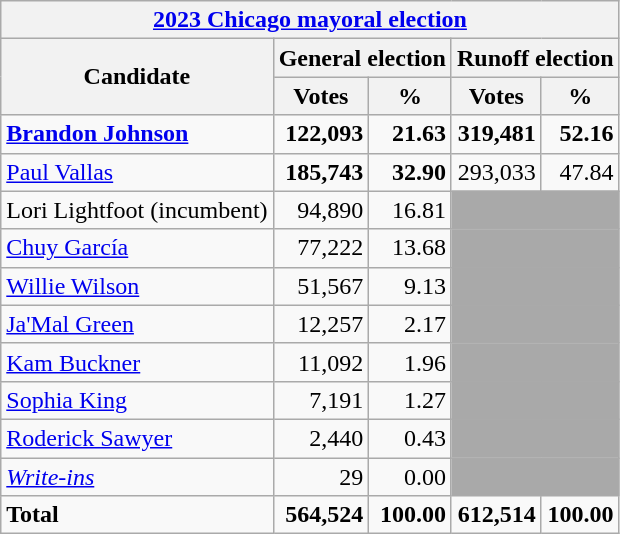<table class="wikitable">
<tr>
<th colspan=5><a href='#'>2023 Chicago mayoral election</a></th>
</tr>
<tr>
<th colspan="1" rowspan="2">Candidate</th>
<th colspan="2">General election</th>
<th colspan="2">Runoff election</th>
</tr>
<tr>
<th>Votes</th>
<th>%</th>
<th>Votes</th>
<th>%</th>
</tr>
<tr>
<td><strong><a href='#'>Brandon Johnson</a></strong></td>
<td align="right"><strong>122,093</strong></td>
<td align="right"><strong>21.63</strong></td>
<td align="right"><strong>319,481</strong></td>
<td align="right"><strong>52.16</strong></td>
</tr>
<tr>
<td><a href='#'>Paul Vallas</a></td>
<td align="right"><strong>185,743</strong></td>
<td align="right"><strong>32.90</strong></td>
<td align="right">293,033</td>
<td align="right">47.84</td>
</tr>
<tr>
<td>Lori Lightfoot (incumbent)</td>
<td align="right">94,890</td>
<td align="right">16.81</td>
<td colspan=2 bgcolor=darkgray></td>
</tr>
<tr>
<td><a href='#'>Chuy García</a></td>
<td align="right">77,222</td>
<td align="right">13.68</td>
<td colspan=2 bgcolor=darkgray></td>
</tr>
<tr>
<td><a href='#'>Willie Wilson</a></td>
<td align="right">51,567</td>
<td align="right">9.13</td>
<td colspan=2 bgcolor=darkgray></td>
</tr>
<tr>
<td><a href='#'>Ja'Mal Green</a></td>
<td align="right">12,257</td>
<td align="right">2.17</td>
<td colspan=2 bgcolor=darkgray></td>
</tr>
<tr>
<td><a href='#'>Kam Buckner</a></td>
<td align="right">11,092</td>
<td align="right">1.96</td>
<td colspan=2 bgcolor=darkgray></td>
</tr>
<tr>
<td><a href='#'>Sophia King</a></td>
<td align="right">7,191</td>
<td align="right">1.27</td>
<td colspan=2 bgcolor=darkgray></td>
</tr>
<tr>
<td><a href='#'>Roderick Sawyer</a></td>
<td align="right">2,440</td>
<td align="right">0.43</td>
<td colspan=2 bgcolor=darkgray></td>
</tr>
<tr>
<td><em><a href='#'>Write-ins</a></em></td>
<td align="right">29</td>
<td align="right">0.00</td>
<td colspan=2 bgcolor=darkgray></td>
</tr>
<tr>
<td><strong>Total</strong></td>
<td align="right"><strong>564,524</strong></td>
<td align="right"><strong>100.00</strong></td>
<td align="right"><strong>612,514</strong></td>
<td align="right"><strong>100.00</strong></td>
</tr>
</table>
